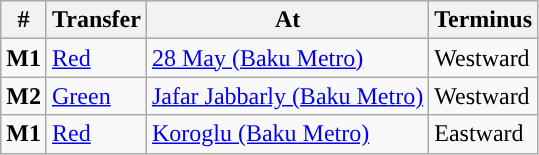<table class="wikitable">
<tr>
<th>#</th>
<th>Transfer</th>
<th>At</th>
<th>Terminus</th>
</tr>
<tr>
<td style="background:#"><strong>M1</strong></td>
<td><a href='#'>Red</a></td>
<td><a href='#'>28 May (Baku Metro)</a></td>
<td>Westward</td>
</tr>
<tr>
<td style="background:#"><strong>M2</strong></td>
<td><a href='#'>Green</a></td>
<td><a href='#'>Jafar Jabbarly (Baku Metro)</a></td>
<td>Westward</td>
</tr>
<tr>
<td style="background:#"><strong>M1</strong></td>
<td><a href='#'>Red</a></td>
<td><a href='#'>Koroglu (Baku Metro)</a></td>
<td>Eastward</td>
</tr>
</table>
